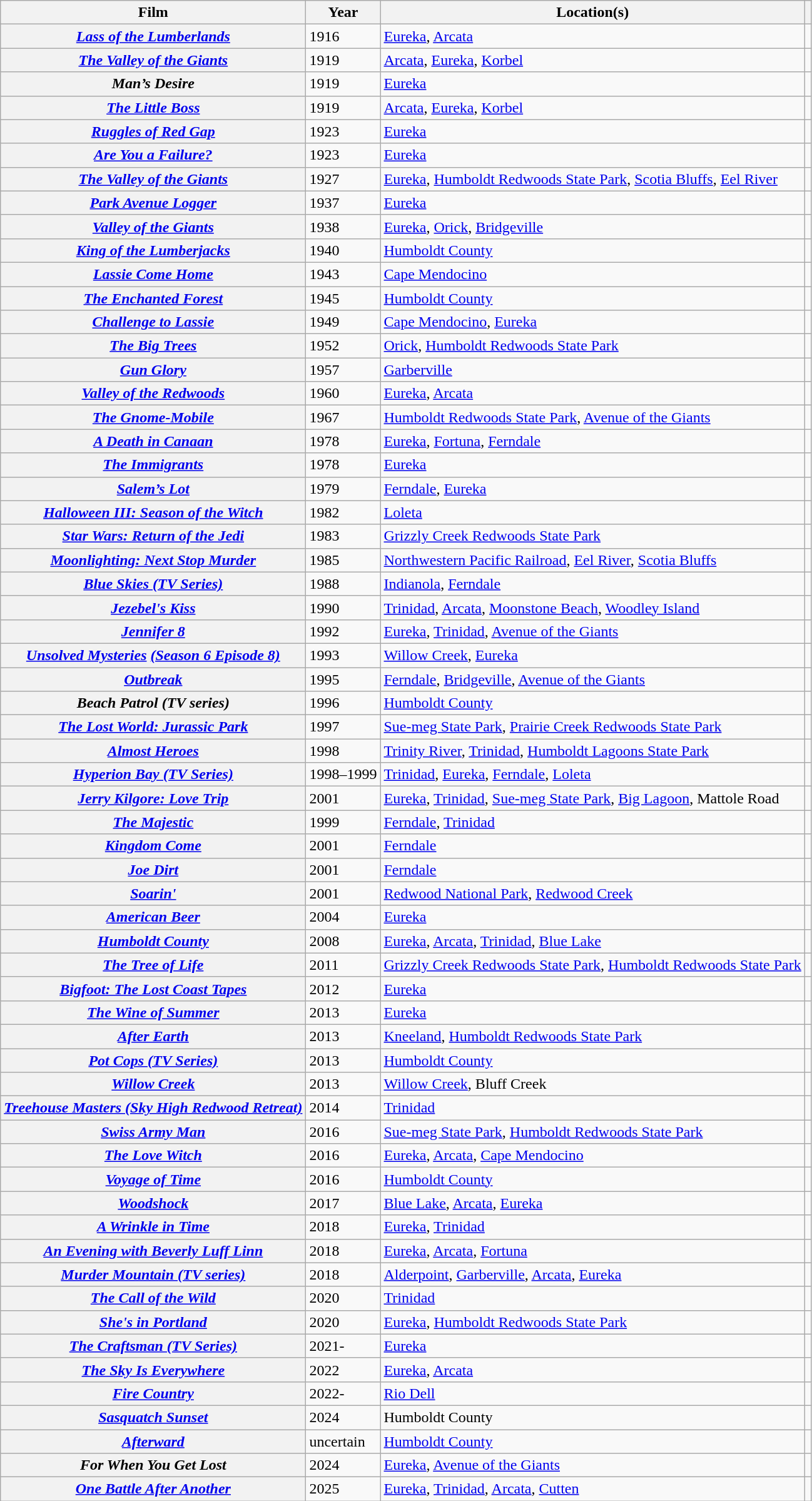<table class="wikitable sortable plainrowheaders">
<tr>
<th>Film</th>
<th>Year</th>
<th class="unsortable">Location(s)</th>
<th class="unsortable"></th>
</tr>
<tr>
<th scope="row"><em><a href='#'>Lass of the Lumberlands</a></em></th>
<td>1916</td>
<td><a href='#'>Eureka</a>, <a href='#'>Arcata</a></td>
<td style="text-align:center;"></td>
</tr>
<tr>
<th scope="row"><em><a href='#'>The Valley of the Giants</a></em></th>
<td>1919</td>
<td><a href='#'>Arcata</a>, <a href='#'>Eureka</a>, <a href='#'>Korbel</a></td>
<td style="text-align:center;"></td>
</tr>
<tr>
<th scope="row"><em>Man’s Desire</em></th>
<td>1919</td>
<td><a href='#'>Eureka</a></td>
<td style="text-align:center;"></td>
</tr>
<tr>
<th scope="row"><em><a href='#'>The Little Boss</a></em></th>
<td>1919</td>
<td><a href='#'>Arcata</a>, <a href='#'>Eureka</a>, <a href='#'>Korbel</a></td>
<td style="text-align:center;"></td>
</tr>
<tr>
<th scope="row"><em><a href='#'>Ruggles of Red Gap</a></em></th>
<td>1923</td>
<td><a href='#'>Eureka</a></td>
<td style="text-align:center;"></td>
</tr>
<tr>
<th scope="row"><em><a href='#'>Are You a Failure?</a></em></th>
<td>1923</td>
<td><a href='#'>Eureka</a></td>
<td style="text-align:center;"></td>
</tr>
<tr>
<th scope="row"><em><a href='#'>The Valley of the Giants</a></em></th>
<td>1927</td>
<td><a href='#'>Eureka</a>, <a href='#'>Humboldt Redwoods State Park</a>, <a href='#'>Scotia Bluffs</a>, <a href='#'>Eel River</a></td>
<td style="text-align:center;"></td>
</tr>
<tr>
<th scope="row"><em><a href='#'>Park Avenue Logger</a></em></th>
<td>1937</td>
<td><a href='#'>Eureka</a></td>
<td style="text-align:center;"></td>
</tr>
<tr>
<th scope="row"><em><a href='#'>Valley of the Giants</a></em></th>
<td>1938</td>
<td><a href='#'>Eureka</a>, <a href='#'>Orick</a>, <a href='#'>Bridgeville</a></td>
<td style="text-align:center;"></td>
</tr>
<tr>
<th scope="row"><em><a href='#'>King of the Lumberjacks</a></em></th>
<td>1940</td>
<td><a href='#'>Humboldt County</a></td>
<td style="text-align:center;"></td>
</tr>
<tr>
<th scope="row"><em><a href='#'>Lassie Come Home</a></em></th>
<td>1943</td>
<td><a href='#'>Cape Mendocino</a></td>
<td style="text-align:center;"></td>
</tr>
<tr>
<th scope="row"><em><a href='#'>The Enchanted Forest</a></em></th>
<td>1945</td>
<td><a href='#'>Humboldt County</a></td>
<td style="text-align:center;"></td>
</tr>
<tr>
<th scope="row"><em><a href='#'>Challenge to Lassie</a></em></th>
<td>1949</td>
<td><a href='#'>Cape Mendocino</a>, <a href='#'>Eureka</a></td>
<td style="text-align:center;"></td>
</tr>
<tr>
<th scope="row"><em><a href='#'>The Big Trees</a></em></th>
<td>1952</td>
<td><a href='#'>Orick</a>, <a href='#'>Humboldt Redwoods State Park</a></td>
<td style="text-align:center;"></td>
</tr>
<tr>
<th scope="row"><em><a href='#'>Gun Glory</a></em></th>
<td>1957</td>
<td><a href='#'>Garberville</a></td>
<td style="text-align:center;"></td>
</tr>
<tr>
<th scope="row"><em><a href='#'>Valley of the Redwoods</a></em></th>
<td>1960</td>
<td><a href='#'>Eureka</a>, <a href='#'>Arcata</a></td>
<td style="text-align:center;"></td>
</tr>
<tr>
<th scope="row"><em><a href='#'>The Gnome-Mobile</a></em></th>
<td>1967</td>
<td><a href='#'>Humboldt Redwoods State Park</a>, <a href='#'>Avenue of the Giants</a></td>
<td style="text-align:center;"></td>
</tr>
<tr>
<th scope="row"><em><a href='#'>A Death in Canaan</a></em></th>
<td>1978</td>
<td><a href='#'>Eureka</a>, <a href='#'>Fortuna</a>, <a href='#'>Ferndale</a></td>
<td style="text-align:center;"></td>
</tr>
<tr>
<th scope="row"><em><a href='#'>The Immigrants</a></em></th>
<td>1978</td>
<td><a href='#'>Eureka</a></td>
<td style="text-align:center;"></td>
</tr>
<tr>
<th scope="row"><em><a href='#'>Salem’s Lot</a></em></th>
<td>1979</td>
<td><a href='#'>Ferndale</a>, <a href='#'>Eureka</a></td>
<td style="text-align:center;"></td>
</tr>
<tr>
<th scope="row"><em><a href='#'>Halloween III: Season of the Witch</a></em></th>
<td>1982</td>
<td><a href='#'>Loleta</a></td>
<td style="text-align:center;"></td>
</tr>
<tr>
<th scope="row"><em><a href='#'>Star Wars: Return of the Jedi</a></em></th>
<td>1983</td>
<td><a href='#'>Grizzly Creek Redwoods State Park</a></td>
<td style="text-align:center;"></td>
</tr>
<tr>
<th scope="row"><em><a href='#'>Moonlighting: Next Stop Murder</a></em></th>
<td>1985</td>
<td><a href='#'>Northwestern Pacific Railroad</a>, <a href='#'>Eel River</a>, <a href='#'>Scotia Bluffs</a></td>
<td style="text-align:center;"></td>
</tr>
<tr>
<th scope="row"><em><a href='#'>Blue Skies (TV Series)</a></em></th>
<td>1988</td>
<td><a href='#'>Indianola</a>, <a href='#'>Ferndale</a></td>
<td style="text-align:center;"></td>
</tr>
<tr>
<th scope="row"><em><a href='#'>Jezebel's Kiss</a></em></th>
<td>1990</td>
<td><a href='#'>Trinidad</a>, <a href='#'>Arcata</a>, <a href='#'>Moonstone Beach</a>, <a href='#'>Woodley Island</a></td>
<td style="text-align:center;"></td>
</tr>
<tr>
<th scope="row"><em><a href='#'>Jennifer 8</a></em></th>
<td>1992</td>
<td><a href='#'>Eureka</a>, <a href='#'>Trinidad</a>, <a href='#'>Avenue of the Giants</a></td>
<td style="text-align:center;"></td>
</tr>
<tr>
<th scope="row"><em><a href='#'>Unsolved Mysteries</a> <a href='#'>(Season 6 Episode 8)</a></em></th>
<td>1993</td>
<td><a href='#'>Willow Creek</a>, <a href='#'>Eureka</a></td>
<td style="text-align:center;"></td>
</tr>
<tr>
<th scope="row"><em><a href='#'>Outbreak</a></em></th>
<td>1995</td>
<td><a href='#'>Ferndale</a>, <a href='#'>Bridgeville</a>, <a href='#'>Avenue of the Giants</a></td>
<td style="text-align:center;"></td>
</tr>
<tr>
<th scope="row"><em>Beach Patrol (TV series)</em></th>
<td>1996</td>
<td><a href='#'>Humboldt County</a></td>
<td style="text-align:center;"></td>
</tr>
<tr>
<th scope="row"><em><a href='#'>The Lost World: Jurassic Park</a></em></th>
<td>1997</td>
<td><a href='#'>Sue-meg State Park</a>, <a href='#'>Prairie Creek Redwoods State Park</a></td>
<td style="text-align:center;"></td>
</tr>
<tr>
<th scope="row"><em><a href='#'>Almost Heroes</a></em></th>
<td>1998</td>
<td><a href='#'>Trinity River</a>, <a href='#'>Trinidad</a>, <a href='#'>Humboldt Lagoons State Park</a></td>
<td style="text-align:center;"></td>
</tr>
<tr>
<th scope="row"><em><a href='#'>Hyperion Bay (TV Series)</a></em></th>
<td>1998–1999</td>
<td><a href='#'>Trinidad</a>, <a href='#'>Eureka</a>, <a href='#'>Ferndale</a>, <a href='#'>Loleta</a></td>
<td style="text-align:center;"></td>
</tr>
<tr>
<th scope="row"><em><a href='#'>Jerry Kilgore: Love Trip</a></em></th>
<td>2001</td>
<td><a href='#'>Eureka</a>, <a href='#'>Trinidad</a>, <a href='#'>Sue-meg State Park</a>, <a href='#'>Big Lagoon</a>, Mattole Road</td>
<td style="text-align:center;"></td>
</tr>
<tr>
<th scope="row"><em><a href='#'>The Majestic</a></em></th>
<td>1999</td>
<td><a href='#'>Ferndale</a>, <a href='#'>Trinidad</a></td>
<td style="text-align:center;"></td>
</tr>
<tr>
<th scope="row"><em><a href='#'>Kingdom Come</a></em></th>
<td>2001</td>
<td><a href='#'>Ferndale</a></td>
<td style="text-align:center;"></td>
</tr>
<tr>
<th scope="row"><em><a href='#'>Joe Dirt</a></em></th>
<td>2001</td>
<td><a href='#'>Ferndale</a></td>
<td style="text-align:center;"></td>
</tr>
<tr>
<th scope="row"><em><a href='#'>Soarin'</a></em></th>
<td>2001</td>
<td><a href='#'>Redwood National Park</a>, <a href='#'>Redwood Creek</a></td>
<td style="text-align:center;"></td>
</tr>
<tr>
<th scope="row"><em><a href='#'>American Beer</a></em></th>
<td>2004</td>
<td><a href='#'>Eureka</a></td>
<td style="text-align:center;"></td>
</tr>
<tr>
<th scope="row"><em><a href='#'>Humboldt County</a></em></th>
<td>2008</td>
<td><a href='#'>Eureka</a>, <a href='#'>Arcata</a>, <a href='#'>Trinidad</a>, <a href='#'>Blue Lake</a></td>
<td style="text-align:center;"></td>
</tr>
<tr>
<th scope="row"><em><a href='#'>The Tree of Life</a></em></th>
<td>2011</td>
<td><a href='#'>Grizzly Creek Redwoods State Park</a>, <a href='#'>Humboldt Redwoods State Park</a></td>
<td style="text-align:center;"></td>
</tr>
<tr>
<th scope="row"><em><a href='#'>Bigfoot: The Lost Coast Tapes</a></em></th>
<td>2012</td>
<td><a href='#'>Eureka</a></td>
<td style="text-align:center;"></td>
</tr>
<tr>
<th scope="row"><em><a href='#'>The Wine of Summer</a></em></th>
<td>2013</td>
<td><a href='#'>Eureka</a></td>
<td style="text-align:center;"></td>
</tr>
<tr>
<th scope="row"><em><a href='#'>After Earth</a></em></th>
<td>2013</td>
<td><a href='#'>Kneeland</a>, <a href='#'>Humboldt Redwoods State Park</a></td>
<td style="text-align:center;"></td>
</tr>
<tr>
<th scope="row"><em><a href='#'>Pot Cops (TV Series)</a></em></th>
<td>2013</td>
<td><a href='#'>Humboldt County</a></td>
<td style="text-align:center;"></td>
</tr>
<tr>
<th scope="row"><em><a href='#'>Willow Creek</a></em></th>
<td>2013</td>
<td><a href='#'>Willow Creek</a>, Bluff Creek</td>
<td style="text-align:center;"></td>
</tr>
<tr>
<th scope="row"><em><a href='#'>Treehouse Masters (Sky High Redwood Retreat)</a></em></th>
<td>2014</td>
<td><a href='#'>Trinidad</a></td>
<td style="text-align:center;"></td>
</tr>
<tr>
<th scope="row"><em><a href='#'>Swiss Army Man</a></em></th>
<td>2016</td>
<td><a href='#'>Sue-meg State Park</a>, <a href='#'>Humboldt Redwoods State Park</a></td>
<td style="text-align:center;"></td>
</tr>
<tr>
<th scope="row"><em><a href='#'>The Love Witch</a></em></th>
<td>2016</td>
<td><a href='#'>Eureka</a>, <a href='#'>Arcata</a>, <a href='#'>Cape Mendocino</a></td>
<td style="text-align:center;"></td>
</tr>
<tr>
<th scope="row"><em><a href='#'>Voyage of Time</a></em></th>
<td>2016</td>
<td><a href='#'>Humboldt County</a></td>
<td style="text-align:center;"></td>
</tr>
<tr>
<th scope="row"><em><a href='#'>Woodshock</a></em></th>
<td>2017</td>
<td><a href='#'>Blue Lake</a>, <a href='#'>Arcata</a>, <a href='#'>Eureka</a></td>
<td style="text-align:center;"></td>
</tr>
<tr>
<th scope="row"><em><a href='#'>A Wrinkle in Time</a></em></th>
<td>2018</td>
<td><a href='#'>Eureka</a>, <a href='#'>Trinidad</a></td>
<td style="text-align:center;"></td>
</tr>
<tr>
<th scope="row"><em><a href='#'>An Evening with Beverly Luff Linn</a></em></th>
<td>2018</td>
<td><a href='#'>Eureka</a>, <a href='#'>Arcata</a>, <a href='#'>Fortuna</a></td>
<td style="text-align:center;"></td>
</tr>
<tr>
<th scope="row"><em><a href='#'>Murder Mountain (TV series)</a></em></th>
<td>2018</td>
<td><a href='#'>Alderpoint</a>, <a href='#'>Garberville</a>, <a href='#'>Arcata</a>, <a href='#'>Eureka</a></td>
<td style="text-align:center;"></td>
</tr>
<tr>
<th scope="row"><em><a href='#'>The Call of the Wild</a></em></th>
<td>2020</td>
<td><a href='#'>Trinidad</a></td>
<td style="text-align:center;"></td>
</tr>
<tr>
<th scope="row"><em><a href='#'>She's in Portland</a></em></th>
<td>2020</td>
<td><a href='#'>Eureka</a>, <a href='#'>Humboldt Redwoods State Park</a></td>
<td style="text-align:center;"></td>
</tr>
<tr>
<th scope="row"><em><a href='#'>The Craftsman (TV Series)</a></em></th>
<td>2021-</td>
<td><a href='#'>Eureka</a></td>
<td style="text-align:center;"></td>
</tr>
<tr>
<th scope="row"><em><a href='#'>The Sky Is Everywhere</a></em></th>
<td>2022</td>
<td><a href='#'>Eureka</a>, <a href='#'>Arcata</a></td>
<td style="text-align:center;"></td>
</tr>
<tr>
<th scope="row"><em><a href='#'>Fire Country</a></em></th>
<td>2022-</td>
<td><a href='#'>Rio Dell</a></td>
<td style="text-align:center;"></td>
</tr>
<tr>
<th scope="row"><em><a href='#'>Sasquatch Sunset</a></em></th>
<td>2024</td>
<td>Humboldt County</td>
<td style="text-align:center;"></td>
</tr>
<tr>
<th scope="row"><em><a href='#'>Afterward</a></em></th>
<td>uncertain</td>
<td><a href='#'>Humboldt County</a></td>
<td style="text-align:center;"></td>
</tr>
<tr>
<th scope="row"><em>For When You Get Lost</em></th>
<td>2024</td>
<td><a href='#'>Eureka</a>, <a href='#'>Avenue of the Giants</a></td>
<td style="text-align:center;"></td>
</tr>
<tr>
<th scope="row"><em><a href='#'>One Battle After Another</a></em></th>
<td>2025</td>
<td><a href='#'>Eureka</a>, <a href='#'>Trinidad</a>, <a href='#'>Arcata</a>, <a href='#'>Cutten</a></td>
<td style="text-align:center;"></td>
</tr>
</table>
